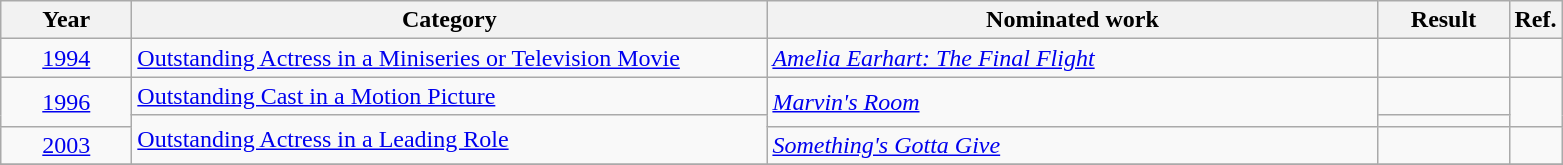<table class=wikitable>
<tr>
<th scope="col" style="width:5em;">Year</th>
<th scope="col" style="width:26em;">Category</th>
<th scope="col" style="width:25em;">Nominated work</th>
<th scope="col" style="width:5em;">Result</th>
<th>Ref.</th>
</tr>
<tr>
<td style="text-align:center;"><a href='#'>1994</a></td>
<td><a href='#'>Outstanding Actress in a Miniseries or Television Movie</a></td>
<td><em><a href='#'>Amelia Earhart: The Final Flight</a></em></td>
<td></td>
<td style="text-align:center;"></td>
</tr>
<tr>
<td style="text-align:center;", rowspan=2><a href='#'>1996</a></td>
<td><a href='#'>Outstanding Cast in a Motion Picture</a></td>
<td rowspan=2><em><a href='#'>Marvin's Room</a></em></td>
<td></td>
<td style="text-align:center;", rowspan=2></td>
</tr>
<tr>
<td rowspan="2"><a href='#'>Outstanding Actress in a Leading Role</a></td>
<td></td>
</tr>
<tr>
<td style="text-align:center;"><a href='#'>2003</a></td>
<td><em><a href='#'>Something's Gotta Give</a></em></td>
<td></td>
<td style="text-align:center;"></td>
</tr>
<tr>
</tr>
</table>
